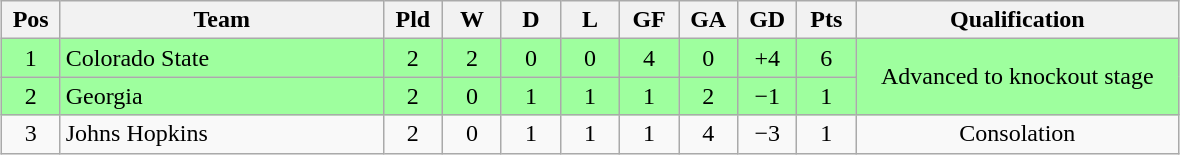<table class="wikitable" style="text-align:center; margin: 1em auto">
<tr>
<th style="width:2em">Pos</th>
<th style="width:13em">Team</th>
<th style="width:2em">Pld</th>
<th style="width:2em">W</th>
<th style="width:2em">D</th>
<th style="width:2em">L</th>
<th style="width:2em">GF</th>
<th style="width:2em">GA</th>
<th style="width:2em">GD</th>
<th style="width:2em">Pts</th>
<th style="width:13em">Qualification</th>
</tr>
<tr bgcolor="#9eff9e">
<td>1</td>
<td style="text-align:left">Colorado State</td>
<td>2</td>
<td>2</td>
<td>0</td>
<td>0</td>
<td>4</td>
<td>0</td>
<td>+4</td>
<td>6</td>
<td rowspan="2">Advanced to knockout stage</td>
</tr>
<tr bgcolor="#9eff9e">
<td>2</td>
<td style="text-align:left">Georgia</td>
<td>2</td>
<td>0</td>
<td>1</td>
<td>1</td>
<td>1</td>
<td>2</td>
<td>−1</td>
<td>1</td>
</tr>
<tr>
<td>3</td>
<td style="text-align:left">Johns Hopkins</td>
<td>2</td>
<td>0</td>
<td>1</td>
<td>1</td>
<td>1</td>
<td>4</td>
<td>−3</td>
<td>1</td>
<td>Consolation</td>
</tr>
</table>
